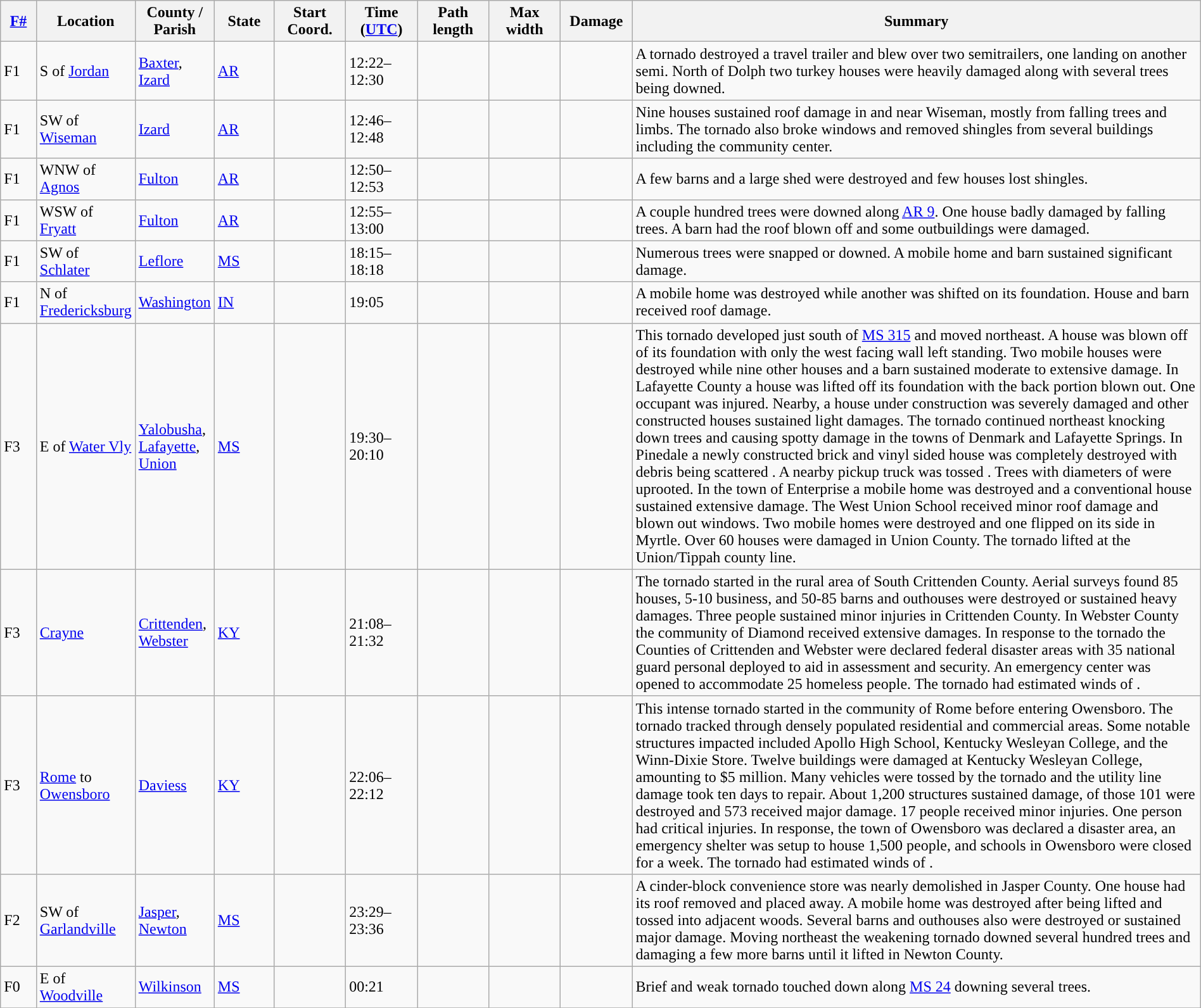<table class="wikitable sortable" style="width:100%;">
<tr>
<th scope="col"  style="width:3%; text-align:center;"><a href='#'>F#</a></th>
<th scope="col"  style="width:7%; text-align:center;" class="unsortable">Location</th>
<th scope="col"  style="width:6%; text-align:center;" class="unsortable">County / Parish</th>
<th scope="col"  style="width:5%; text-align:center;">State</th>
<th scope="col"  style="width:6%; text-align:center;">Start Coord.</th>
<th scope="col"  style="width:6%; text-align:center;">Time (<a href='#'>UTC</a>)</th>
<th scope="col"  style="width:6%; text-align:center;">Path length</th>
<th scope="col"  style="width:6%; text-align:center;">Max width</th>
<th scope="col"  style="width:6%; text-align:center;">Damage</th>
<th scope="col" class="unsortable" style="width:48%; text-align:center;">Summary</th>
</tr>
<tr>
<td>F1</td>
<td>S of <a href='#'>Jordan</a></td>
<td><a href='#'>Baxter</a>, <a href='#'>Izard</a></td>
<td><a href='#'>AR</a></td>
<td></td>
<td>12:22–12:30</td>
<td></td>
<td></td>
<td></td>
<td>A tornado destroyed a travel trailer and blew over two semitrailers, one landing on another semi. North of Dolph two turkey houses were heavily damaged along with several trees being downed.</td>
</tr>
<tr>
<td>F1</td>
<td>SW of <a href='#'>Wiseman</a></td>
<td><a href='#'>Izard</a></td>
<td><a href='#'>AR</a></td>
<td></td>
<td>12:46–12:48</td>
<td></td>
<td></td>
<td></td>
<td>Nine houses sustained roof damage in and near Wiseman, mostly from falling trees and limbs. The tornado also broke windows and removed shingles from several buildings including the community center.</td>
</tr>
<tr>
<td>F1</td>
<td>WNW of <a href='#'>Agnos</a></td>
<td><a href='#'>Fulton</a></td>
<td><a href='#'>AR</a></td>
<td></td>
<td>12:50–12:53</td>
<td></td>
<td></td>
<td></td>
<td>A few barns and a large shed were destroyed and few houses lost shingles.</td>
</tr>
<tr>
<td>F1</td>
<td>WSW of <a href='#'>Fryatt</a></td>
<td><a href='#'>Fulton</a></td>
<td><a href='#'>AR</a></td>
<td></td>
<td>12:55–13:00</td>
<td></td>
<td></td>
<td></td>
<td>A couple hundred trees were downed along <a href='#'>AR 9</a>. One house badly damaged by falling trees. A barn had the roof blown off and some outbuildings were damaged.</td>
</tr>
<tr>
<td>F1</td>
<td>SW of <a href='#'>Schlater</a></td>
<td><a href='#'>Leflore</a></td>
<td><a href='#'>MS</a></td>
<td></td>
<td>18:15–18:18</td>
<td></td>
<td></td>
<td></td>
<td>Numerous trees were snapped or downed. A mobile home and barn sustained significant damage.</td>
</tr>
<tr>
<td>F1</td>
<td>N of <a href='#'>Fredericksburg</a></td>
<td><a href='#'>Washington</a></td>
<td><a href='#'>IN</a></td>
<td></td>
<td>19:05</td>
<td></td>
<td></td>
<td></td>
<td>A mobile home was destroyed while another was shifted on its foundation. House and barn received roof damage.</td>
</tr>
<tr>
<td>F3</td>
<td>E of <a href='#'>Water Vly</a></td>
<td><a href='#'>Yalobusha</a>, <a href='#'>Lafayette</a>, <a href='#'>Union</a></td>
<td><a href='#'>MS</a></td>
<td></td>
<td>19:30–20:10</td>
<td></td>
<td></td>
<td></td>
<td>This tornado developed just south of <a href='#'>MS 315</a> and moved northeast. A house was blown  off of its foundation with only the west facing wall left standing. Two mobile houses were destroyed while nine other houses and a barn sustained moderate to extensive damage. In Lafayette County a house was lifted off its foundation with the back portion blown out. One occupant was injured. Nearby, a house under construction was severely damaged and other constructed houses sustained light damages. The tornado continued northeast knocking down trees and causing spotty damage in the towns of Denmark and Lafayette Springs. In Pinedale a newly constructed brick and vinyl sided house was completely destroyed with debris being scattered . A nearby pickup truck was tossed . Trees with diameters of  were uprooted. In the town of Enterprise a mobile home was destroyed and a conventional house sustained extensive damage. The West Union School received minor roof damage and blown out windows. Two mobile homes were destroyed and one flipped on its side in Myrtle. Over 60 houses were damaged in Union County. The tornado lifted at the Union/Tippah county line.</td>
</tr>
<tr>
<td>F3</td>
<td><a href='#'>Crayne</a></td>
<td><a href='#'>Crittenden</a>, <a href='#'>Webster</a></td>
<td><a href='#'>KY</a></td>
<td></td>
<td>21:08–21:32</td>
<td></td>
<td></td>
<td></td>
<td>The tornado started in the rural area of South Crittenden County. Aerial surveys found 85 houses, 5-10 business, and 50-85 barns and outhouses were destroyed or sustained heavy damages. Three people sustained minor injuries in Crittenden County. In Webster County the community of Diamond received extensive damages. In response to the tornado the Counties of Crittenden and Webster were declared federal disaster areas with 35 national guard personal deployed to aid in assessment and security. An emergency center was opened to accommodate 25 homeless people. The tornado had estimated winds of .</td>
</tr>
<tr>
<td>F3</td>
<td><a href='#'>Rome</a> to <a href='#'>Owensboro</a></td>
<td><a href='#'>Daviess</a></td>
<td><a href='#'>KY</a></td>
<td></td>
<td>22:06–22:12</td>
<td></td>
<td></td>
<td></td>
<td>This intense tornado started in the community of Rome before entering Owensboro. The tornado tracked through densely populated residential and commercial areas. Some notable structures impacted included Apollo High School, Kentucky Wesleyan College, and the Winn-Dixie Store. Twelve buildings were damaged at Kentucky Wesleyan College, amounting to $5 million. Many vehicles were tossed by the tornado and the utility line damage took ten days to repair. About 1,200 structures sustained damage, of those 101 were destroyed and 573 received major damage. 17 people received minor injuries. One person had critical injuries. In response, the town of Owensboro was declared a disaster area, an emergency shelter was setup to house 1,500 people, and schools in Owensboro were closed for a week. The tornado had estimated winds of .</td>
</tr>
<tr>
<td>F2</td>
<td>SW of <a href='#'>Garlandville</a></td>
<td><a href='#'>Jasper</a>, <a href='#'>Newton</a></td>
<td><a href='#'>MS</a></td>
<td></td>
<td>23:29–23:36</td>
<td></td>
<td></td>
<td></td>
<td>A cinder-block convenience store was nearly demolished in Jasper County. One house had its roof removed and placed  away. A mobile home was destroyed after being lifted and tossed  into adjacent woods. Several barns and outhouses also were destroyed or sustained major damage. Moving northeast the weakening tornado downed several hundred trees and damaging a few more barns until it lifted in Newton County.</td>
</tr>
<tr>
<td>F0</td>
<td>E of <a href='#'>Woodville</a></td>
<td><a href='#'>Wilkinson</a></td>
<td><a href='#'>MS</a></td>
<td></td>
<td>00:21</td>
<td></td>
<td></td>
<td></td>
<td>Brief and weak tornado touched down along <a href='#'>MS 24</a> downing several trees.</td>
</tr>
<tr>
</tr>
</table>
